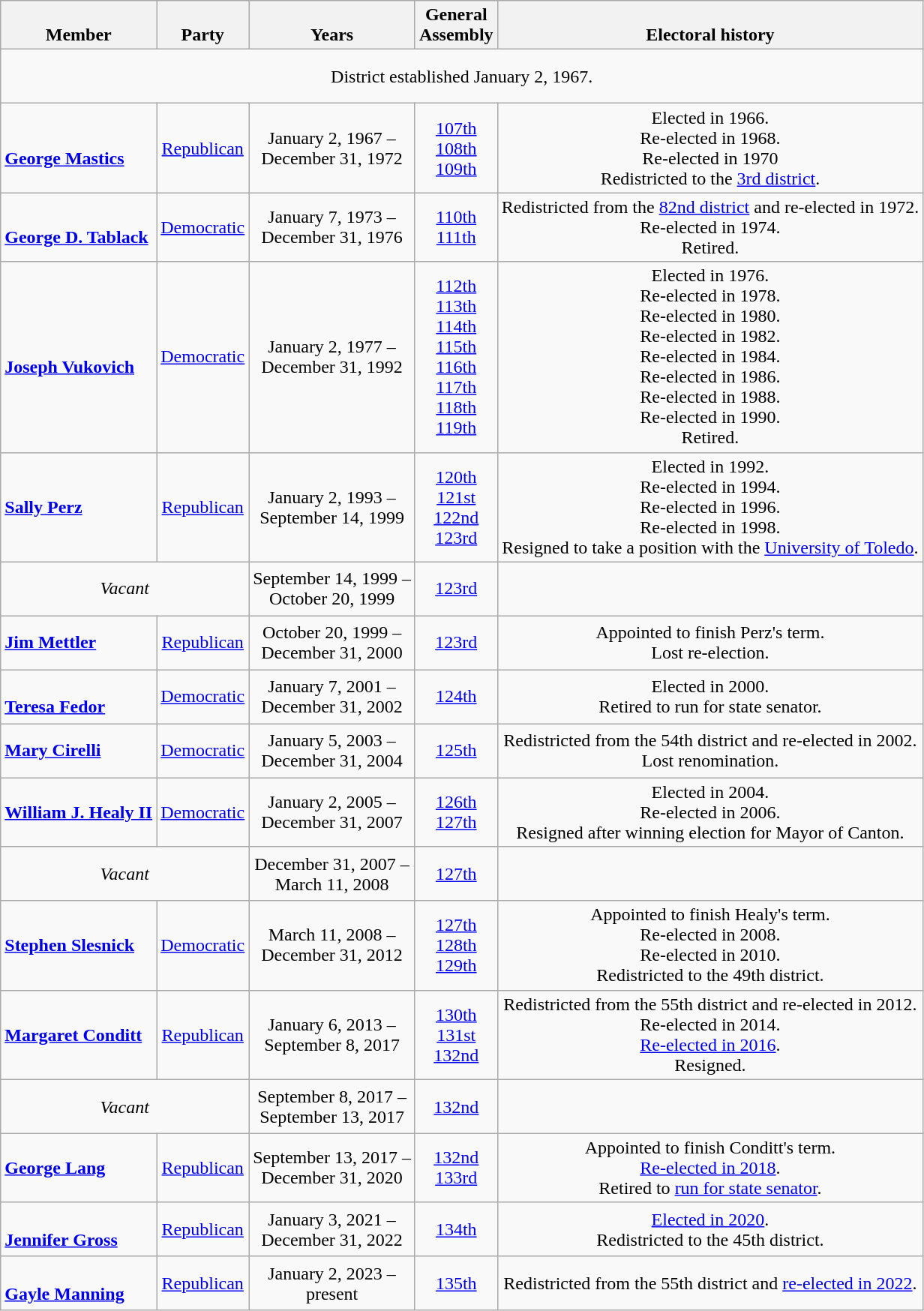<table class=wikitable style="text-align:center">
<tr valign=bottom>
<th>Member</th>
<th>Party</th>
<th>Years</th>
<th>General<br>Assembly</th>
<th>Electoral history</th>
</tr>
<tr style="height:3em">
<td colspan=5>District established January 2, 1967.</td>
</tr>
<tr style="height:3em">
<td align=left><br><strong><a href='#'>George Mastics</a></strong><br></td>
<td><a href='#'>Republican</a></td>
<td>January 2, 1967 –<br>December 31, 1972</td>
<td><a href='#'>107th</a><br><a href='#'>108th</a><br><a href='#'>109th</a></td>
<td>Elected in 1966.<br>Re-elected in 1968.<br>Re-elected in 1970<br>Redistricted to the <a href='#'>3rd district</a>.</td>
</tr>
<tr style="height:3em">
<td align=left><br><strong><a href='#'>George D. Tablack</a></strong><br></td>
<td><a href='#'>Democratic</a></td>
<td>January 7, 1973 –<br>December 31, 1976</td>
<td><a href='#'>110th</a><br><a href='#'>111th</a></td>
<td>Redistricted from the <a href='#'>82nd district</a> and re-elected in 1972.<br>Re-elected in 1974.<br>Retired.</td>
</tr>
<tr style="height:3em">
<td align=left><br><strong><a href='#'>Joseph Vukovich</a></strong><br></td>
<td><a href='#'>Democratic</a></td>
<td>January 2, 1977 –<br>December 31, 1992</td>
<td><a href='#'>112th</a><br><a href='#'>113th</a><br><a href='#'>114th</a><br><a href='#'>115th</a><br><a href='#'>116th</a><br><a href='#'>117th</a><br><a href='#'>118th</a><br><a href='#'>119th</a></td>
<td>Elected in 1976.<br>Re-elected in 1978.<br>Re-elected in 1980.<br>Re-elected in 1982.<br>Re-elected in 1984.<br>Re-elected in 1986.<br>Re-elected in 1988.<br>Re-elected in 1990.<br>Retired.</td>
</tr>
<tr style="height:3em">
<td align=left><strong><a href='#'>Sally Perz</a></strong><br></td>
<td><a href='#'>Republican</a></td>
<td>January 2, 1993 –<br>September 14, 1999</td>
<td><a href='#'>120th</a><br><a href='#'>121st</a><br><a href='#'>122nd</a><br><a href='#'>123rd</a></td>
<td>Elected in 1992.<br>Re-elected in 1994.<br>Re-elected in 1996.<br>Re-elected in 1998.<br>Resigned to take a position with the <a href='#'>University of Toledo</a>.</td>
</tr>
<tr style="height:3em">
<td colspan=2><em>Vacant</em></td>
<td nowrap>September 14, 1999 –<br>October 20, 1999</td>
<td><a href='#'>123rd</a></td>
<td></td>
</tr>
<tr style="height:3em">
<td align=left><strong><a href='#'>Jim Mettler</a></strong><br></td>
<td><a href='#'>Republican</a></td>
<td>October 20, 1999 –<br>December 31, 2000</td>
<td><a href='#'>123rd</a></td>
<td>Appointed to finish Perz's term.<br>Lost re-election.</td>
</tr>
<tr style="height:3em">
<td align=left><br><strong><a href='#'>Teresa Fedor</a></strong><br></td>
<td><a href='#'>Democratic</a></td>
<td>January 7, 2001 –<br>December 31, 2002</td>
<td><a href='#'>124th</a></td>
<td>Elected in 2000.<br>Retired to run for state senator.</td>
</tr>
<tr style="height:3em">
<td align=left><strong><a href='#'>Mary Cirelli</a></strong><br></td>
<td><a href='#'>Democratic</a></td>
<td>January 5, 2003 –<br>December 31, 2004</td>
<td><a href='#'>125th</a></td>
<td>Redistricted from the 54th district and re-elected in 2002.<br>Lost renomination.</td>
</tr>
<tr style="height:3em">
<td align=left><strong><a href='#'>William J. Healy II</a></strong><br></td>
<td><a href='#'>Democratic</a></td>
<td>January 2, 2005 –<br>December 31, 2007</td>
<td><a href='#'>126th</a><br><a href='#'>127th</a></td>
<td>Elected in 2004.<br>Re-elected in 2006.<br>Resigned after winning election for Mayor of Canton.</td>
</tr>
<tr style="height:3em">
<td colspan=2><em>Vacant</em></td>
<td nowrap>December 31, 2007 –<br>March 11, 2008</td>
<td><a href='#'>127th</a></td>
<td></td>
</tr>
<tr style="height:3em">
<td align=left><strong><a href='#'>Stephen Slesnick</a></strong><br></td>
<td><a href='#'>Democratic</a></td>
<td>March 11, 2008 –<br>December 31, 2012</td>
<td><a href='#'>127th</a><br><a href='#'>128th</a><br><a href='#'>129th</a></td>
<td>Appointed to finish Healy's term.<br>Re-elected in 2008.<br>Re-elected in 2010.<br>Redistricted to the 49th district.</td>
</tr>
<tr style="height:3em">
<td align=left><strong><a href='#'>Margaret Conditt</a></strong><br></td>
<td><a href='#'>Republican</a></td>
<td>January 6, 2013 –<br>September 8, 2017</td>
<td><a href='#'>130th</a><br><a href='#'>131st</a><br><a href='#'>132nd</a></td>
<td>Redistricted from the 55th district and re-elected in 2012.<br>Re-elected in 2014.<br><a href='#'>Re-elected in 2016</a>.<br>Resigned.</td>
</tr>
<tr style="height:3em">
<td colspan=2><em>Vacant</em></td>
<td nowrap>September 8, 2017 –<br>September 13, 2017</td>
<td><a href='#'>132nd</a></td>
<td></td>
</tr>
<tr style="height:3em">
<td align=left><strong><a href='#'>George Lang</a></strong><br></td>
<td><a href='#'>Republican</a></td>
<td>September 13, 2017 –<br>December 31, 2020</td>
<td><a href='#'>132nd</a><br><a href='#'>133rd</a></td>
<td>Appointed to finish Conditt's term.<br><a href='#'>Re-elected in 2018</a>.<br>Retired to <a href='#'>run for state senator</a>.</td>
</tr>
<tr style="height:3em">
<td align=left><br><strong><a href='#'>Jennifer Gross</a></strong><br></td>
<td><a href='#'>Republican</a></td>
<td>January 3, 2021 –<br>December 31, 2022</td>
<td><a href='#'>134th</a></td>
<td><a href='#'>Elected in 2020</a>.<br>Redistricted to the 45th district.</td>
</tr>
<tr style="height:3em">
<td align=left><br><strong><a href='#'>Gayle Manning</a></strong><br></td>
<td><a href='#'>Republican</a></td>
<td>January 2, 2023 –<br>present</td>
<td><a href='#'>135th</a></td>
<td>Redistricted from the 55th district and <a href='#'>re-elected in 2022</a>.</td>
</tr>
</table>
